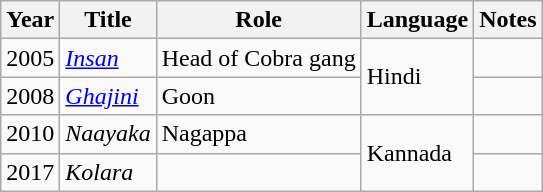<table class="wikitable">
<tr>
<th scope="col">Year</th>
<th scope="col">Title</th>
<th scope="col">Role</th>
<th scope="col">Language</th>
<th scope="col" class=unsortable>Notes</th>
</tr>
<tr>
<td>2005</td>
<td><em><a href='#'>Insan</a></em></td>
<td>Head of Cobra gang</td>
<td rowspan="2">Hindi</td>
<td></td>
</tr>
<tr>
<td>2008</td>
<td><em><a href='#'>Ghajini</a></em></td>
<td>Goon</td>
<td></td>
</tr>
<tr>
<td>2010</td>
<td><em>Naayaka</em></td>
<td>Nagappa</td>
<td rowspan="2">Kannada</td>
<td></td>
</tr>
<tr>
<td>2017</td>
<td><em>Kolara</em></td>
<td></td>
<td></td>
</tr>
</table>
